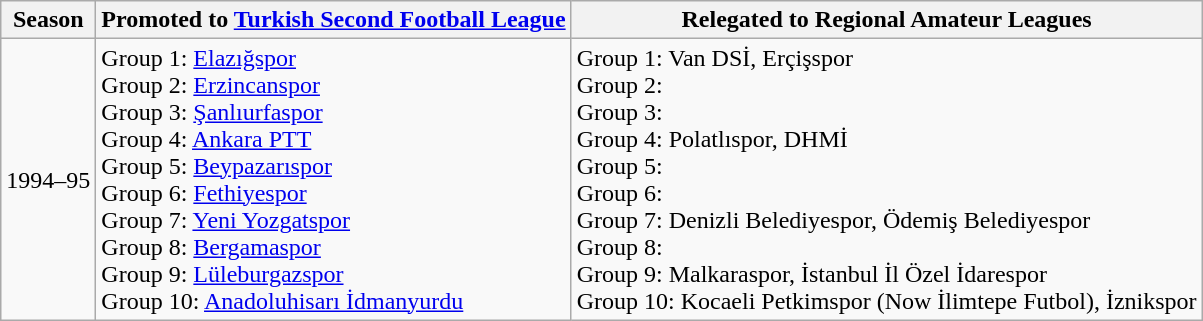<table class="wikitable">
<tr>
<th>Season</th>
<th>Promoted to <a href='#'>Turkish Second Football League</a></th>
<th>Relegated to Regional Amateur Leagues</th>
</tr>
<tr>
<td>1994–95</td>
<td>Group 1: <a href='#'>Elazığspor</a><br>Group 2: <a href='#'>Erzincanspor</a><br>Group 3: <a href='#'>Şanlıurfaspor</a><br>Group 4: <a href='#'>Ankara PTT</a><br>Group 5: <a href='#'>Beypazarıspor</a><br>Group 6: <a href='#'>Fethiyespor</a><br>Group 7: <a href='#'>Yeni Yozgatspor</a><br>Group 8: <a href='#'>Bergamaspor</a><br>Group 9: <a href='#'>Lüleburgazspor</a><br>Group 10: <a href='#'>Anadoluhisarı İdmanyurdu</a></td>
<td>Group 1: Van DSİ, Erçişspor<br>Group 2: <br>Group 3: <br>Group 4: Polatlıspor, DHMİ<br>Group 5: <br>Group 6: <br>Group 7: Denizli Belediyespor, Ödemiş Belediyespor<br>Group 8: <br>Group 9: Malkaraspor, İstanbul İl Özel İdarespor<br>Group 10: Kocaeli Petkimspor (Now İlimtepe Futbol), İznikspor</td>
</tr>
</table>
